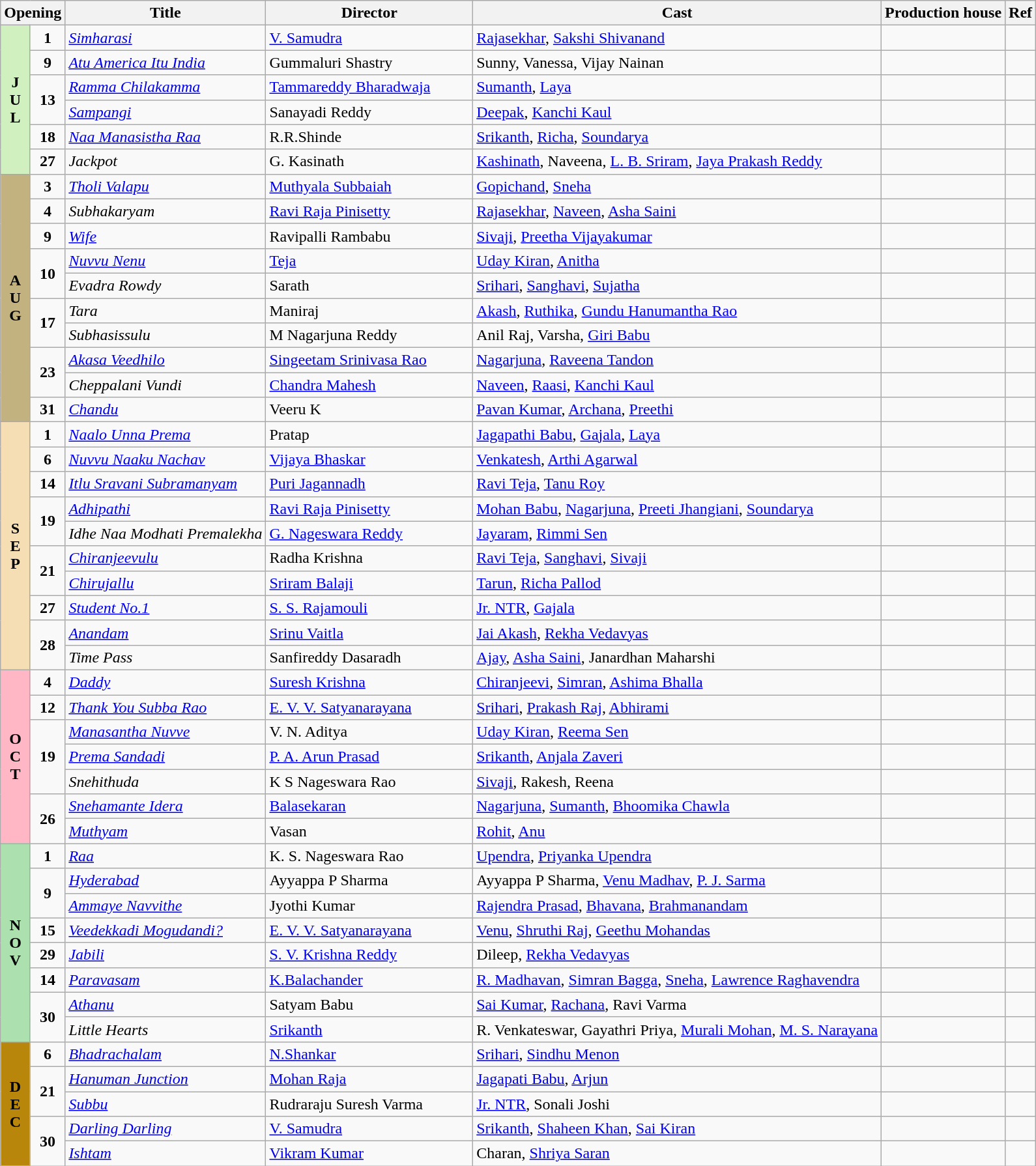<table class="wikitable sortable">
<tr style="background:#blue; text-align:center;">
<th colspan="2">Opening</th>
<th>Title</th>
<th style="width:20%;"><strong>Director</strong></th>
<th>Cast</th>
<th>Production house</th>
<th>Ref</th>
</tr>
<tr July!>
<td rowspan="6" style="background:#d0f0c0; textcolor:#000;" valign="center" align="center"><strong>J<br>U<br>L</strong></td>
<td rowspan="1" align="center"><strong>1</strong></td>
<td><em><a href='#'>Simharasi</a></em></td>
<td><a href='#'>V. Samudra</a></td>
<td><a href='#'>Rajasekhar</a>, <a href='#'>Sakshi Shivanand</a></td>
<td></td>
<td></td>
</tr>
<tr>
<td rowspan="1" align="center"><strong>9</strong></td>
<td><em><a href='#'>Atu America Itu India</a></em></td>
<td>Gummaluri Shastry</td>
<td>Sunny, Vanessa, Vijay Nainan</td>
<td></td>
<td></td>
</tr>
<tr>
<td rowspan="2" align="center"><strong>13</strong></td>
<td><em><a href='#'>Ramma Chilakamma</a></em></td>
<td><a href='#'>Tammareddy Bharadwaja</a></td>
<td><a href='#'>Sumanth</a>, <a href='#'>Laya</a></td>
<td></td>
<td></td>
</tr>
<tr>
<td><em><a href='#'>Sampangi</a></em></td>
<td>Sanayadi Reddy</td>
<td><a href='#'>Deepak</a>, <a href='#'>Kanchi Kaul</a></td>
<td></td>
<td></td>
</tr>
<tr>
<td rowspan="1" align="center"><strong>18</strong></td>
<td><em><a href='#'>Naa Manasistha Raa</a></em></td>
<td>R.R.Shinde</td>
<td><a href='#'>Srikanth</a>, <a href='#'>Richa</a>, <a href='#'>Soundarya</a></td>
<td></td>
<td></td>
</tr>
<tr>
<td rowspan="1" align="center"><strong>27</strong></td>
<td><em>Jackpot</em></td>
<td>G. Kasinath</td>
<td><a href='#'>Kashinath</a>, Naveena, <a href='#'>L. B. Sriram</a>, <a href='#'>Jaya Prakash Reddy</a></td>
<td></td>
<td></td>
</tr>
<tr August!>
<td rowspan="10" style="background:#C2B280; textcolor:#000;" valign="center" align="center"><strong>A<br>U<br>G</strong></td>
<td rowspan="1" align="center"><strong>3</strong></td>
<td><em><a href='#'>Tholi Valapu</a></em></td>
<td><a href='#'>Muthyala Subbaiah</a></td>
<td><a href='#'>Gopichand</a>, <a href='#'>Sneha</a></td>
<td></td>
<td></td>
</tr>
<tr>
<td rowspan="1" align="center"><strong>4</strong></td>
<td><em>Subhakaryam</em></td>
<td><a href='#'>Ravi Raja Pinisetty</a></td>
<td><a href='#'>Rajasekhar</a>, <a href='#'>Naveen</a>, <a href='#'>Asha Saini</a></td>
<td></td>
<td></td>
</tr>
<tr>
<td rowspan="1" align="center"><strong>9</strong></td>
<td><em><a href='#'>Wife</a></em></td>
<td>Ravipalli Rambabu</td>
<td><a href='#'>Sivaji</a>, <a href='#'>Preetha Vijayakumar</a></td>
<td></td>
<td></td>
</tr>
<tr>
<td rowspan="2" align="center"><strong>10</strong></td>
<td><em><a href='#'>Nuvvu Nenu</a></em></td>
<td><a href='#'>Teja</a></td>
<td><a href='#'>Uday Kiran</a>, <a href='#'>Anitha</a></td>
<td></td>
<td></td>
</tr>
<tr>
<td><em>Evadra Rowdy</em></td>
<td>Sarath</td>
<td><a href='#'>Srihari</a>, <a href='#'>Sanghavi</a>, <a href='#'>Sujatha</a></td>
<td></td>
<td></td>
</tr>
<tr>
<td rowspan="2" align="center"><strong>17</strong></td>
<td><em>Tara</em></td>
<td>Maniraj</td>
<td><a href='#'>Akash</a>, <a href='#'>Ruthika</a>, <a href='#'>Gundu Hanumantha Rao</a></td>
<td></td>
<td></td>
</tr>
<tr>
<td><em>Subhasissulu</em></td>
<td>M Nagarjuna Reddy</td>
<td>Anil Raj, Varsha, <a href='#'>Giri Babu</a></td>
<td></td>
<td></td>
</tr>
<tr>
<td rowspan="2" align="center"><strong>23</strong></td>
<td><em><a href='#'>Akasa Veedhilo</a></em></td>
<td><a href='#'>Singeetam Srinivasa Rao</a></td>
<td><a href='#'>Nagarjuna</a>, <a href='#'>Raveena Tandon</a></td>
<td></td>
<td></td>
</tr>
<tr>
<td><em>Cheppalani Vundi</em></td>
<td><a href='#'>Chandra Mahesh</a></td>
<td><a href='#'>Naveen</a>, <a href='#'>Raasi</a>, <a href='#'>Kanchi Kaul</a></td>
<td></td>
<td></td>
</tr>
<tr>
<td rowspan="1" style="text-align:center;"><strong>31</strong></td>
<td><a href='#'><em>Chandu</em></a></td>
<td>Veeru K</td>
<td><a href='#'>Pavan Kumar</a>, <a href='#'>Archana</a>, <a href='#'>Preethi</a></td>
<td></td>
<td></td>
</tr>
<tr September!>
<td rowspan="10" style="background:#F5DEB3; textcolor:#000;" valign="center" align="center"><strong>S<br>E<br>P</strong></td>
<td align="center"><strong>1</strong></td>
<td><em><a href='#'>Naalo Unna Prema</a></em></td>
<td>Pratap</td>
<td><a href='#'>Jagapathi Babu</a>, <a href='#'>Gajala</a>, <a href='#'>Laya</a></td>
<td></td>
<td></td>
</tr>
<tr>
<td rowspan="1" align="center"><strong>6</strong></td>
<td><em><a href='#'>Nuvvu Naaku Nachav</a></em></td>
<td><a href='#'>Vijaya Bhaskar</a></td>
<td><a href='#'>Venkatesh</a>, <a href='#'>Arthi Agarwal</a></td>
<td></td>
<td></td>
</tr>
<tr>
<td rowspan="1" align="center"><strong>14</strong></td>
<td><em><a href='#'>Itlu Sravani Subramanyam</a></em></td>
<td><a href='#'>Puri Jagannadh</a></td>
<td><a href='#'>Ravi Teja</a>, <a href='#'>Tanu Roy</a></td>
<td></td>
<td></td>
</tr>
<tr>
<td rowspan="2" align="center"><strong>19</strong></td>
<td><em><a href='#'>Adhipathi</a></em></td>
<td><a href='#'>Ravi Raja Pinisetty</a></td>
<td><a href='#'>Mohan Babu</a>, <a href='#'>Nagarjuna</a>, <a href='#'>Preeti Jhangiani</a>, <a href='#'>Soundarya</a></td>
<td></td>
<td></td>
</tr>
<tr>
<td><em>Idhe Naa Modhati Premalekha</em></td>
<td><a href='#'>G. Nageswara Reddy</a></td>
<td><a href='#'>Jayaram</a>, <a href='#'>Rimmi Sen</a></td>
<td></td>
<td></td>
</tr>
<tr>
<td rowspan="2" align="center"><strong>21</strong></td>
<td><em><a href='#'>Chiranjeevulu</a></em></td>
<td>Radha Krishna</td>
<td><a href='#'>Ravi Teja</a>, <a href='#'>Sanghavi</a>, <a href='#'>Sivaji</a></td>
<td></td>
<td></td>
</tr>
<tr>
<td><em><a href='#'>Chirujallu</a></em></td>
<td><a href='#'>Sriram Balaji</a></td>
<td><a href='#'>Tarun</a>, <a href='#'>Richa Pallod</a></td>
<td></td>
<td></td>
</tr>
<tr>
<td rowspan="1" align="center"><strong>27</strong></td>
<td><em><a href='#'>Student No.1</a></em></td>
<td><a href='#'>S. S. Rajamouli</a></td>
<td><a href='#'>Jr. NTR</a>, <a href='#'>Gajala</a></td>
<td></td>
<td></td>
</tr>
<tr>
<td rowspan="2" align="center"><strong>28</strong></td>
<td><em><a href='#'>Anandam</a></em></td>
<td><a href='#'>Srinu Vaitla</a></td>
<td><a href='#'>Jai Akash</a>, <a href='#'>Rekha Vedavyas</a></td>
<td></td>
<td></td>
</tr>
<tr>
<td><em>Time Pass</em></td>
<td>Sanfireddy Dasaradh</td>
<td><a href='#'>Ajay</a>, <a href='#'>Asha Saini</a>, Janardhan Maharshi</td>
<td></td>
<td></td>
</tr>
<tr October!>
<td rowspan="7" style="text-align:center; background:#ffb7c5; textcolor:#000;"><strong>O<br>C<br>T</strong></td>
<td rowspan="1" align="center"><strong>4</strong></td>
<td><em><a href='#'>Daddy</a></em></td>
<td><a href='#'>Suresh Krishna</a></td>
<td><a href='#'>Chiranjeevi</a>, <a href='#'>Simran</a>, <a href='#'>Ashima Bhalla</a></td>
<td></td>
<td></td>
</tr>
<tr>
<td rowspan="1" align="center"><strong>12</strong></td>
<td><em><a href='#'>Thank You Subba Rao</a></em></td>
<td><a href='#'>E. V. V. Satyanarayana</a></td>
<td><a href='#'>Srihari</a>, <a href='#'>Prakash Raj</a>, <a href='#'>Abhirami</a></td>
<td></td>
<td></td>
</tr>
<tr>
<td rowspan="3" align="center"><strong>19</strong></td>
<td><em><a href='#'>Manasantha Nuvve</a></em></td>
<td>V. N. Aditya</td>
<td><a href='#'>Uday Kiran</a>, <a href='#'>Reema Sen</a></td>
<td></td>
<td></td>
</tr>
<tr>
<td><em><a href='#'>Prema Sandadi</a></em></td>
<td><a href='#'>P. A. Arun Prasad</a></td>
<td><a href='#'>Srikanth</a>, <a href='#'>Anjala Zaveri</a></td>
<td></td>
<td></td>
</tr>
<tr>
<td><em>Snehithuda</em></td>
<td>K S Nageswara Rao</td>
<td><a href='#'>Sivaji</a>, Rakesh, Reena</td>
<td></td>
<td></td>
</tr>
<tr>
<td rowspan="2" align="center"><strong>26</strong></td>
<td><em><a href='#'>Snehamante Idera</a></em></td>
<td><a href='#'>Balasekaran</a></td>
<td><a href='#'>Nagarjuna</a>, <a href='#'>Sumanth</a>, <a href='#'>Bhoomika Chawla</a></td>
<td></td>
<td></td>
</tr>
<tr>
<td><em><a href='#'>Muthyam</a></em></td>
<td>Vasan</td>
<td><a href='#'>Rohit</a>, <a href='#'>Anu</a></td>
<td></td>
<td></td>
</tr>
<tr November!>
<td rowspan="8" style="background:#ACE1AF; textcolor:#000;" valign="center" align="center"><strong>N<br>O<br>V</strong></td>
<td rowspan="1" align="center"><strong>1</strong></td>
<td><em><a href='#'>Raa</a></em></td>
<td>K. S. Nageswara Rao</td>
<td><a href='#'>Upendra</a>, <a href='#'>Priyanka Upendra</a></td>
<td></td>
<td></td>
</tr>
<tr>
<td rowspan="2" align="center"><strong>9</strong></td>
<td><em><a href='#'>Hyderabad</a></em></td>
<td>Ayyappa P Sharma</td>
<td>Ayyappa P Sharma, <a href='#'>Venu Madhav</a>, <a href='#'>P. J. Sarma</a></td>
<td></td>
<td></td>
</tr>
<tr>
<td><em><a href='#'>Ammaye Navvithe</a></em></td>
<td>Jyothi Kumar</td>
<td><a href='#'>Rajendra Prasad</a>, <a href='#'>Bhavana</a>, <a href='#'>Brahmanandam</a></td>
<td></td>
<td></td>
</tr>
<tr>
<td rowspan="1" align="center"><strong>15</strong></td>
<td><em><a href='#'>Veedekkadi Mogudandi?</a></em></td>
<td><a href='#'>E. V. V. Satyanarayana</a></td>
<td><a href='#'>Venu</a>, <a href='#'>Shruthi Raj</a>, <a href='#'>Geethu Mohandas</a></td>
<td></td>
<td></td>
</tr>
<tr>
<td rowspan="1" align="center"><strong>29</strong></td>
<td><em><a href='#'>Jabili</a></em></td>
<td><a href='#'>S. V. Krishna Reddy</a></td>
<td>Dileep, <a href='#'>Rekha Vedavyas</a></td>
<td></td>
<td></td>
</tr>
<tr>
<td rowspan="1" align="center"><strong>14</strong></td>
<td><em><a href='#'>Paravasam</a></em></td>
<td><a href='#'>K.Balachander</a></td>
<td><a href='#'>R. Madhavan</a>, <a href='#'>Simran Bagga</a>, <a href='#'>Sneha</a>, <a href='#'>Lawrence Raghavendra</a></td>
<td></td>
<td></td>
</tr>
<tr>
<td rowspan="2" align="center"><strong>30</strong></td>
<td><em><a href='#'>Athanu</a></em></td>
<td>Satyam Babu</td>
<td><a href='#'>Sai Kumar</a>, <a href='#'>Rachana</a>, Ravi Varma</td>
<td></td>
<td></td>
</tr>
<tr>
<td><em>Little Hearts</em></td>
<td><a href='#'>Srikanth</a></td>
<td>R. Venkateswar, Gayathri Priya, <a href='#'>Murali Mohan</a>, <a href='#'>M. S. Narayana</a></td>
<td></td>
<td></td>
</tr>
<tr December!>
<td rowspan="11" valign="center" align="center" style="background:#B8860B; textcolor:#000;"><strong>D<br>E<br>C</strong></td>
<td rowspan="1" align="center"><strong>6</strong></td>
<td><em><a href='#'>Bhadrachalam</a></em></td>
<td><a href='#'>N.Shankar</a></td>
<td><a href='#'>Srihari</a>, <a href='#'>Sindhu Menon</a></td>
<td></td>
<td></td>
</tr>
<tr>
<td rowspan="2" align="center"><strong>21</strong></td>
<td><em><a href='#'>Hanuman Junction</a></em></td>
<td><a href='#'>Mohan Raja</a></td>
<td><a href='#'>Jagapati Babu</a>, <a href='#'>Arjun</a></td>
<td></td>
<td></td>
</tr>
<tr>
<td><em><a href='#'>Subbu</a></em></td>
<td>Rudraraju Suresh Varma</td>
<td><a href='#'>Jr. NTR</a>, Sonali Joshi</td>
<td></td>
<td></td>
</tr>
<tr>
<td rowspan="2" align="center"><strong> 30</strong></td>
<td><em><a href='#'>Darling Darling</a></em></td>
<td><a href='#'>V. Samudra</a></td>
<td><a href='#'>Srikanth</a>, <a href='#'>Shaheen Khan</a>, <a href='#'>Sai Kiran</a></td>
<td></td>
<td></td>
</tr>
<tr>
<td><em><a href='#'>Ishtam</a></em></td>
<td><a href='#'>Vikram Kumar</a></td>
<td>Charan, <a href='#'>Shriya Saran</a></td>
<td></td>
<td></td>
</tr>
</table>
